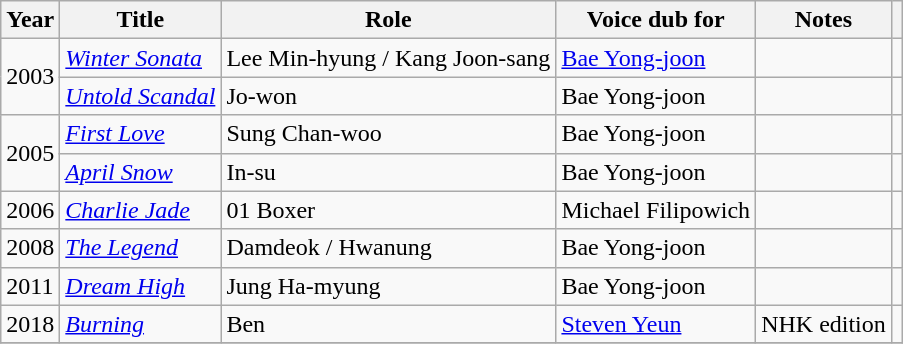<table class="wikitable">
<tr>
<th>Year</th>
<th>Title</th>
<th>Role</th>
<th>Voice dub for</th>
<th>Notes</th>
<th></th>
</tr>
<tr>
<td rowspan=2>2003</td>
<td><em><a href='#'>Winter Sonata</a></em></td>
<td>Lee Min-hyung / Kang Joon-sang</td>
<td><a href='#'>Bae Yong-joon</a></td>
<td></td>
<td></td>
</tr>
<tr>
<td><em><a href='#'>Untold Scandal</a></em></td>
<td>Jo-won</td>
<td>Bae Yong-joon</td>
<td></td>
<td></td>
</tr>
<tr>
<td rowspan=2>2005</td>
<td><em><a href='#'>First Love</a></em></td>
<td>Sung Chan-woo</td>
<td>Bae Yong-joon</td>
<td></td>
<td></td>
</tr>
<tr>
<td><em><a href='#'>April Snow</a></em></td>
<td>In-su</td>
<td>Bae Yong-joon</td>
<td></td>
</tr>
<tr>
<td>2006</td>
<td><em><a href='#'>Charlie Jade</a></em></td>
<td>01 Boxer</td>
<td>Michael Filipowich</td>
<td></td>
<td></td>
</tr>
<tr>
<td>2008</td>
<td><em><a href='#'>The Legend</a></em></td>
<td>Damdeok / Hwanung</td>
<td>Bae Yong-joon</td>
<td></td>
<td></td>
</tr>
<tr>
<td>2011</td>
<td><em><a href='#'>Dream High</a></em></td>
<td>Jung Ha-myung</td>
<td>Bae Yong-joon</td>
<td></td>
<td></td>
</tr>
<tr>
<td>2018</td>
<td><em><a href='#'>Burning</a></em></td>
<td>Ben</td>
<td><a href='#'>Steven Yeun</a></td>
<td>NHK edition</td>
<td></td>
</tr>
<tr>
</tr>
</table>
